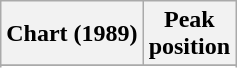<table class="wikitable">
<tr>
<th>Chart (1989)</th>
<th>Peak<br>position</th>
</tr>
<tr>
</tr>
<tr>
</tr>
</table>
